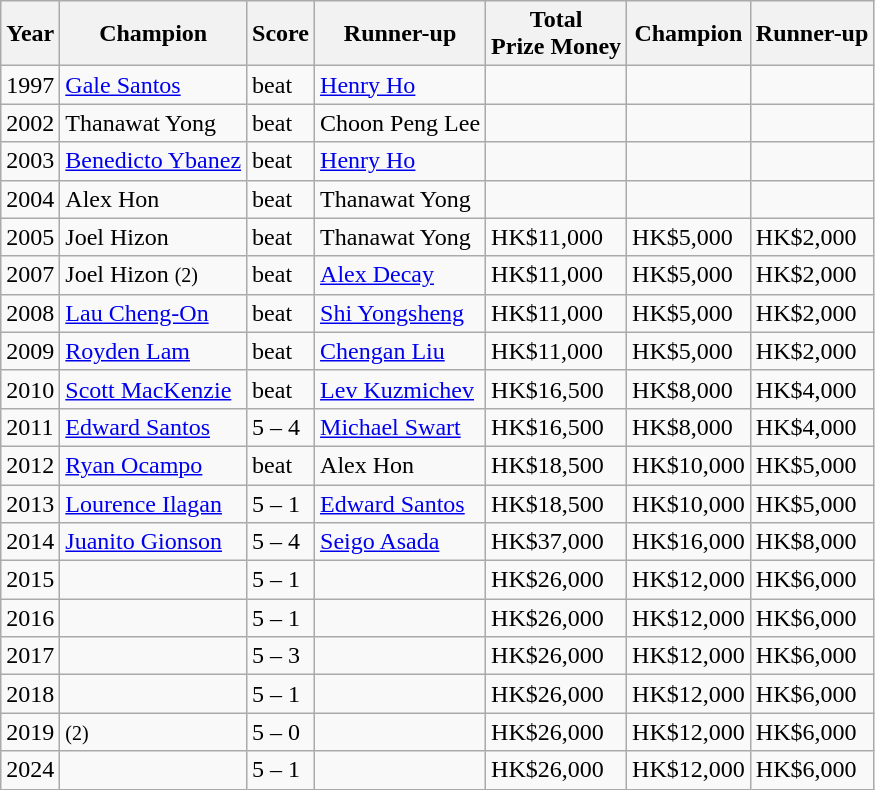<table class="wikitable">
<tr>
<th>Year</th>
<th>Champion</th>
<th>Score</th>
<th>Runner-up</th>
<th>Total<br>Prize Money</th>
<th>Champion</th>
<th>Runner-up</th>
</tr>
<tr>
<td>1997</td>
<td> <a href='#'>Gale Santos</a></td>
<td>beat</td>
<td> <a href='#'>Henry Ho</a></td>
<td></td>
<td></td>
<td></td>
</tr>
<tr>
<td>2002</td>
<td> Thanawat Yong</td>
<td>beat</td>
<td> Choon Peng Lee</td>
<td></td>
<td></td>
<td></td>
</tr>
<tr>
<td>2003</td>
<td> <a href='#'>Benedicto Ybanez</a></td>
<td>beat</td>
<td> <a href='#'>Henry Ho</a></td>
<td></td>
<td></td>
<td></td>
</tr>
<tr>
<td>2004</td>
<td> Alex Hon</td>
<td>beat</td>
<td> Thanawat Yong</td>
<td></td>
<td></td>
<td></td>
</tr>
<tr>
<td>2005</td>
<td> Joel Hizon</td>
<td>beat</td>
<td> Thanawat Yong</td>
<td>HK$11,000</td>
<td>HK$5,000</td>
<td>HK$2,000</td>
</tr>
<tr>
<td>2007</td>
<td> Joel Hizon <small>(2)</small></td>
<td>beat</td>
<td> <a href='#'>Alex Decay</a></td>
<td>HK$11,000</td>
<td>HK$5,000</td>
<td>HK$2,000</td>
</tr>
<tr>
<td>2008</td>
<td> <a href='#'>Lau Cheng-On</a></td>
<td>beat</td>
<td> <a href='#'>Shi Yongsheng</a></td>
<td>HK$11,000</td>
<td>HK$5,000</td>
<td>HK$2,000</td>
</tr>
<tr>
<td>2009</td>
<td> <a href='#'>Royden Lam</a></td>
<td>beat</td>
<td> <a href='#'>Chengan Liu</a></td>
<td>HK$11,000</td>
<td>HK$5,000</td>
<td>HK$2,000</td>
</tr>
<tr>
<td>2010</td>
<td> <a href='#'>Scott MacKenzie</a></td>
<td>beat</td>
<td> <a href='#'>Lev Kuzmichev</a></td>
<td>HK$16,500</td>
<td>HK$8,000</td>
<td>HK$4,000</td>
</tr>
<tr>
<td>2011</td>
<td> <a href='#'>Edward Santos</a></td>
<td>5 – 4</td>
<td> <a href='#'>Michael Swart</a></td>
<td>HK$16,500</td>
<td>HK$8,000</td>
<td>HK$4,000</td>
</tr>
<tr>
<td>2012</td>
<td> <a href='#'>Ryan Ocampo</a></td>
<td>beat</td>
<td> Alex Hon</td>
<td>HK$18,500</td>
<td>HK$10,000</td>
<td>HK$5,000</td>
</tr>
<tr>
<td>2013</td>
<td> <a href='#'>Lourence Ilagan</a></td>
<td>5 – 1</td>
<td> <a href='#'>Edward Santos</a></td>
<td>HK$18,500</td>
<td>HK$10,000</td>
<td>HK$5,000</td>
</tr>
<tr>
<td>2014</td>
<td> <a href='#'>Juanito Gionson</a></td>
<td>5 – 4</td>
<td> <a href='#'>Seigo Asada</a></td>
<td>HK$37,000</td>
<td>HK$16,000</td>
<td>HK$8,000</td>
</tr>
<tr>
<td>2015</td>
<td></td>
<td>5 – 1</td>
<td></td>
<td>HK$26,000</td>
<td>HK$12,000</td>
<td>HK$6,000</td>
</tr>
<tr>
<td>2016</td>
<td></td>
<td>5 – 1</td>
<td></td>
<td>HK$26,000</td>
<td>HK$12,000</td>
<td>HK$6,000</td>
</tr>
<tr>
<td>2017</td>
<td></td>
<td>5 – 3</td>
<td></td>
<td>HK$26,000</td>
<td>HK$12,000</td>
<td>HK$6,000</td>
</tr>
<tr>
<td>2018</td>
<td></td>
<td>5 – 1</td>
<td></td>
<td>HK$26,000</td>
<td>HK$12,000</td>
<td>HK$6,000</td>
</tr>
<tr>
<td>2019</td>
<td> <small>(2)</small></td>
<td>5 – 0</td>
<td></td>
<td>HK$26,000</td>
<td>HK$12,000</td>
<td>HK$6,000</td>
</tr>
<tr>
<td>2024</td>
<td></td>
<td>5 – 1</td>
<td></td>
<td>HK$26,000</td>
<td>HK$12,000</td>
<td>HK$6,000</td>
</tr>
</table>
